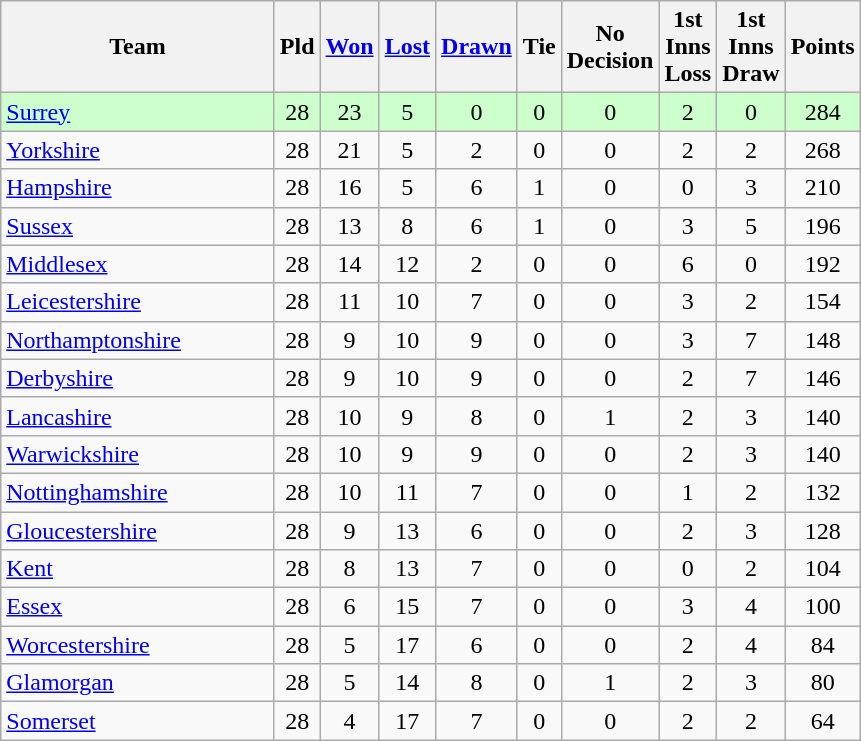<table class="wikitable" style="text-align:center;">
<tr>
<th width=175>Team</th>
<th width=20 abbr="Played">Pld</th>
<th width=20 abbr="Won"><a href='#'>Won</a></th>
<th width=20 abbr="Lost"><a href='#'>Lost</a></th>
<th width=20 abbr="Drawn"><a href='#'>Drawn</a></th>
<th width=20 abbr="Tie">Tie</th>
<th width=20 abbr="ND">No Decision</th>
<th width=20 abbr="1st L">1st Inns Loss</th>
<th width=20 abbr="1st D">1st Inns Draw</th>
<th width=20 abbr="Points">Points</th>
</tr>
<tr style="background:#ccffcc;">
<td style="text-align:left;"><a href='#'>Surrey</a></td>
<td>28</td>
<td>23</td>
<td>5</td>
<td>0</td>
<td>0</td>
<td>0</td>
<td>2</td>
<td>0</td>
<td>284</td>
</tr>
<tr>
<td style="text-align:left;"><a href='#'>Yorkshire</a></td>
<td>28</td>
<td>21</td>
<td>5</td>
<td>2</td>
<td>0</td>
<td>0</td>
<td>2</td>
<td>2</td>
<td>268</td>
</tr>
<tr>
<td style="text-align:left;"><a href='#'>Hampshire</a></td>
<td>28</td>
<td>16</td>
<td>5</td>
<td>6</td>
<td>1</td>
<td>0</td>
<td>0</td>
<td>3</td>
<td>210</td>
</tr>
<tr>
<td style="text-align:left;"><a href='#'>Sussex</a></td>
<td>28</td>
<td>13</td>
<td>8</td>
<td>6</td>
<td>1</td>
<td>0</td>
<td>3</td>
<td>5</td>
<td>196</td>
</tr>
<tr>
<td style="text-align:left;"><a href='#'>Middlesex</a></td>
<td>28</td>
<td>14</td>
<td>12</td>
<td>2</td>
<td>0</td>
<td>0</td>
<td>6</td>
<td>0</td>
<td>192</td>
</tr>
<tr>
<td style="text-align:left;"><a href='#'>Leicestershire</a></td>
<td>28</td>
<td>11</td>
<td>10</td>
<td>7</td>
<td>0</td>
<td>0</td>
<td>3</td>
<td>2</td>
<td>154</td>
</tr>
<tr>
<td style="text-align:left;"><a href='#'>Northamptonshire</a></td>
<td>28</td>
<td>9</td>
<td>10</td>
<td>9</td>
<td>0</td>
<td>0</td>
<td>3</td>
<td>7</td>
<td>148</td>
</tr>
<tr>
<td style="text-align:left;"><a href='#'>Derbyshire</a></td>
<td>28</td>
<td>9</td>
<td>10</td>
<td>9</td>
<td>0</td>
<td>0</td>
<td>2</td>
<td>7</td>
<td>146</td>
</tr>
<tr>
<td style="text-align:left;"><a href='#'>Lancashire</a></td>
<td>28</td>
<td>10</td>
<td>9</td>
<td>8</td>
<td>0</td>
<td>1</td>
<td>2</td>
<td>3</td>
<td>140</td>
</tr>
<tr>
<td style="text-align:left;"><a href='#'>Warwickshire</a></td>
<td>28</td>
<td>10</td>
<td>9</td>
<td>9</td>
<td>0</td>
<td>0</td>
<td>2</td>
<td>3</td>
<td>140</td>
</tr>
<tr>
<td style="text-align:left;"><a href='#'>Nottinghamshire</a></td>
<td>28</td>
<td>10</td>
<td>11</td>
<td>7</td>
<td>0</td>
<td>0</td>
<td>1</td>
<td>2</td>
<td>132</td>
</tr>
<tr>
<td style="text-align:left;"><a href='#'>Gloucestershire</a></td>
<td>28</td>
<td>9</td>
<td>13</td>
<td>6</td>
<td>0</td>
<td>0</td>
<td>2</td>
<td>3</td>
<td>128</td>
</tr>
<tr>
<td style="text-align:left;"><a href='#'>Kent</a></td>
<td>28</td>
<td>8</td>
<td>13</td>
<td>7</td>
<td>0</td>
<td>0</td>
<td>0</td>
<td>2</td>
<td>104</td>
</tr>
<tr>
<td style="text-align:left;"><a href='#'>Essex</a></td>
<td>28</td>
<td>6</td>
<td>15</td>
<td>7</td>
<td>0</td>
<td>0</td>
<td>3</td>
<td>4</td>
<td>100</td>
</tr>
<tr>
<td style="text-align:left;"><a href='#'>Worcestershire</a></td>
<td>28</td>
<td>5</td>
<td>17</td>
<td>6</td>
<td>0</td>
<td>0</td>
<td>2</td>
<td>4</td>
<td>84</td>
</tr>
<tr>
<td style="text-align:left;"><a href='#'>Glamorgan</a></td>
<td>28</td>
<td>5</td>
<td>14</td>
<td>8</td>
<td>0</td>
<td>1</td>
<td>2</td>
<td>3</td>
<td>80</td>
</tr>
<tr>
<td style="text-align:left;"><a href='#'>Somerset</a></td>
<td>28</td>
<td>4</td>
<td>17</td>
<td>7</td>
<td>0</td>
<td>0</td>
<td>2</td>
<td>2</td>
<td>64</td>
</tr>
</table>
